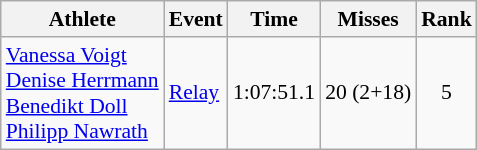<table class="wikitable" style="font-size:90%">
<tr>
<th>Athlete</th>
<th>Event</th>
<th>Time</th>
<th>Misses</th>
<th>Rank</th>
</tr>
<tr align=center>
<td align=left><a href='#'>Vanessa Voigt</a><br><a href='#'>Denise Herrmann</a><br><a href='#'>Benedikt Doll</a><br><a href='#'>Philipp Nawrath</a></td>
<td align=left><a href='#'>Relay</a></td>
<td>1:07:51.1</td>
<td>20 (2+18)</td>
<td>5</td>
</tr>
</table>
